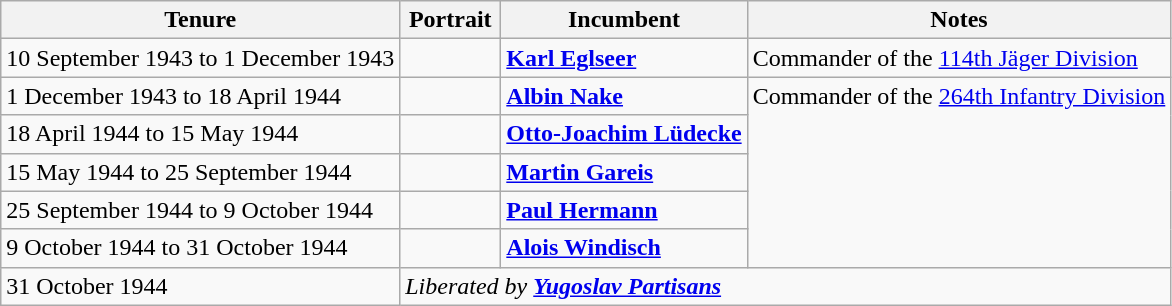<table class="wikitable">
<tr align=left>
<th>Tenure</th>
<th width=60px>Portrait</th>
<th>Incumbent</th>
<th>Notes</th>
</tr>
<tr valign=top>
<td>10 September 1943 to 1 December 1943</td>
<td></td>
<td><strong><a href='#'>Karl Eglseer</a></strong></td>
<td>Commander of the <a href='#'>114th Jäger Division</a></td>
</tr>
<tr valign=top>
<td>1 December 1943 to 18 April 1944</td>
<td></td>
<td><strong><a href='#'>Albin Nake</a></strong></td>
<td rowspan=5>Commander of the <a href='#'>264th Infantry Division</a></td>
</tr>
<tr valign=top>
<td>18 April 1944 to 15 May 1944</td>
<td></td>
<td><strong><a href='#'>Otto-Joachim Lüdecke</a></strong></td>
</tr>
<tr valign=top>
<td>15 May 1944 to 25 September 1944</td>
<td></td>
<td><strong><a href='#'>Martin Gareis</a></strong></td>
</tr>
<tr valign=top>
<td>25 September 1944 to 9 October 1944</td>
<td></td>
<td><strong><a href='#'>Paul Hermann</a></strong></td>
</tr>
<tr valign=top>
<td>9 October 1944 to 31 October 1944</td>
<td></td>
<td><strong><a href='#'>Alois Windisch</a></strong></td>
</tr>
<tr valign=top>
<td>31 October 1944</td>
<td colspan="3"><em>Liberated by <strong><a href='#'>Yugoslav Partisans</a><strong><em></td>
</tr>
</table>
